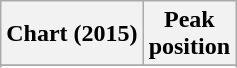<table class="wikitable sortable plainrowheaders" style="text-align:center">
<tr>
<th>Chart (2015)</th>
<th>Peak<br>position</th>
</tr>
<tr>
</tr>
<tr>
</tr>
<tr>
</tr>
</table>
